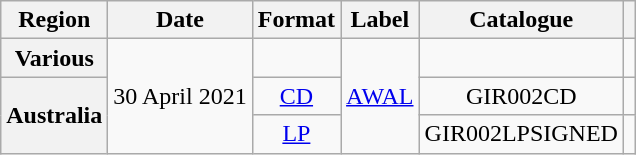<table class="wikitable plainrowheaders" style="text-align:center;">
<tr>
<th scope="col">Region</th>
<th scope="col">Date</th>
<th scope="col">Format</th>
<th scope="col">Label</th>
<th scope="col">Catalogue</th>
<th scope="col"></th>
</tr>
<tr>
<th scope="row">Various</th>
<td rowspan="3">30 April 2021</td>
<td></td>
<td rowspan="3"><a href='#'>AWAL</a></td>
<td></td>
<td></td>
</tr>
<tr>
<th scope="row" rowspan="2">Australia</th>
<td><a href='#'>CD</a></td>
<td>GIR002CD</td>
<td></td>
</tr>
<tr>
<td><a href='#'>LP</a></td>
<td>GIR002LPSIGNED</td>
<td></td>
</tr>
</table>
